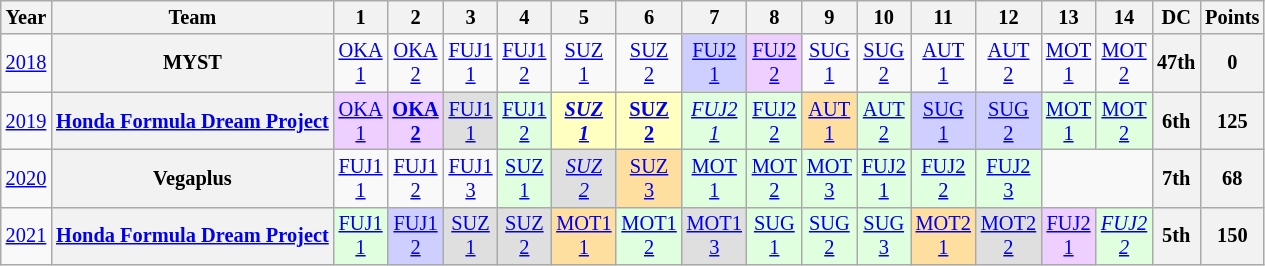<table class="wikitable" style="text-align:center; font-size:85%">
<tr>
<th>Year</th>
<th>Team</th>
<th>1</th>
<th>2</th>
<th>3</th>
<th>4</th>
<th>5</th>
<th>6</th>
<th>7</th>
<th>8</th>
<th>9</th>
<th>10</th>
<th>11</th>
<th>12</th>
<th>13</th>
<th>14</th>
<th>DC</th>
<th>Points</th>
</tr>
<tr>
<td><a href='#'>2018</a></td>
<th>MYST</th>
<td style="background:#;"><a href='#'>OKA<br>1</a></td>
<td style="background:#;"><a href='#'>OKA<br>2</a></td>
<td style="background:#;"><a href='#'>FUJ1<br>1</a></td>
<td style="background:#;"><a href='#'>FUJ1<br>2</a></td>
<td style="background:#;"><a href='#'>SUZ<br>1</a></td>
<td style="background:#;"><a href='#'>SUZ<br>2</a></td>
<td style="background:#CFCFFF;"><a href='#'>FUJ2<br>1</a><br></td>
<td style="background:#EFCFFF;"><a href='#'>FUJ2<br>2</a><br></td>
<td style="background:#;"><a href='#'>SUG<br>1</a></td>
<td style="background:#;"><a href='#'>SUG<br>2</a></td>
<td style="background:#;"><a href='#'>AUT<br>1</a></td>
<td style="background:#;"><a href='#'>AUT<br>2</a></td>
<td style="background:#;"><a href='#'>MOT<br>1</a></td>
<td style="background:#;"><a href='#'>MOT<br>2</a></td>
<th>47th</th>
<th>0</th>
</tr>
<tr>
<td><a href='#'>2019</a></td>
<th nowrap><a href='#'>Honda Formula Dream Project</a></th>
<td style="background:#EFCFFF;"><a href='#'>OKA<br>1</a><br></td>
<td style="background:#EFCFFF;"><strong><a href='#'>OKA<br>2</a></strong><br></td>
<td style="background:#DFDFDF;"><a href='#'>FUJ1<br>1</a><br></td>
<td style="background:#DFFFDF;"><a href='#'>FUJ1<br>2</a><br></td>
<td style="background:#FFFFBF;"><strong><em><a href='#'>SUZ<br>1</a></em></strong><br></td>
<td style="background:#FFFFBF;"><strong><a href='#'>SUZ<br>2</a></strong><br></td>
<td style="background:#DFFFDF;"><em><a href='#'>FUJ2<br>1</a></em><br></td>
<td style="background:#DFFFDF;"><a href='#'>FUJ2<br>2</a><br></td>
<td style="background:#FFDF9F;"><a href='#'>AUT<br>1</a><br></td>
<td style="background:#DFFFDF;"><a href='#'>AUT<br>2</a><br></td>
<td style="background:#CFCFFF;"><a href='#'>SUG<br>1</a><br></td>
<td style="background:#CFCFFF;"><a href='#'>SUG<br>2</a><br></td>
<td style="background:#DFFFDF;"><a href='#'>MOT<br>1</a><br></td>
<td style="background:#DFFFDF;"><a href='#'>MOT<br>2</a><br></td>
<th>6th</th>
<th>125</th>
</tr>
<tr>
<td><a href='#'>2020</a></td>
<th>Vegaplus</th>
<td><a href='#'>FUJ1<br>1</a></td>
<td><a href='#'>FUJ1<br>2</a></td>
<td><a href='#'>FUJ1<br>3</a></td>
<td style="background:#dfffdf;"><a href='#'>SUZ<br>1</a><br></td>
<td style="background:#dfdfdf;"><em><a href='#'>SUZ<br>2</a></em><br></td>
<td style="background:#ffdf9f;"><a href='#'>SUZ<br>3</a><br></td>
<td style="background:#dfffdf;"><a href='#'>MOT<br>1</a><br></td>
<td style="background:#dfffdf;"><a href='#'>MOT<br>2</a><br></td>
<td style="background:#dfffdf;"><a href='#'>MOT<br>3</a><br></td>
<td style="background:#dfffdf;"><a href='#'>FUJ2<br>1</a><br></td>
<td style="background:#dfffdf;"><a href='#'>FUJ2<br>2</a><br></td>
<td style="background:#dfffdf;"><a href='#'>FUJ2<br>3</a><br></td>
<td colspan=2></td>
<th>7th</th>
<th>68</th>
</tr>
<tr>
<td><a href='#'>2021</a></td>
<th nowrap><a href='#'>Honda Formula Dream Project</a></th>
<td style="background:#dfffdf;"><a href='#'>FUJ1<br>1</a><br></td>
<td style="background:#cfcfff;"><a href='#'>FUJ1<br>2</a><br></td>
<td style="background:#dfdfdf;"><a href='#'>SUZ<br>1</a><br></td>
<td style="background:#dfdfdf;"><a href='#'>SUZ<br>2</a><br></td>
<td style="background:#ffdf9f;"><a href='#'>MOT1<br>1</a><br></td>
<td style="background:#dfffdf;"><a href='#'>MOT1<br>2</a><br></td>
<td style="background:#dfdfdf;"><a href='#'>MOT1<br>3</a><br></td>
<td style="background:#dfffdf;"><a href='#'>SUG<br>1</a><br></td>
<td style="background:#dfffdf;"><a href='#'>SUG<br>2</a><br></td>
<td style="background:#dfffdf;"><a href='#'>SUG<br>3</a><br></td>
<td style="background:#ffdf9f;"><a href='#'>MOT2<br>1</a><br></td>
<td style="background:#dfdfdf;"><a href='#'>MOT2<br>2</a><br></td>
<td style="background:#efcfff;"><a href='#'>FUJ2<br>1</a><br></td>
<td style="background:#dfffdf;"><em><a href='#'>FUJ2<br>2</a></em><br></td>
<th>5th</th>
<th>150</th>
</tr>
</table>
